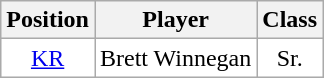<table class="wikitable sortable" border="1">
<tr>
<th>Position</th>
<th>Player</th>
<th>Class</th>
</tr>
<tr align="center">
<td style="text-align:center; background:white"><a href='#'>KR</a></td>
<td style="text-align:center; background:white">Brett Winnegan</td>
<td style="text-align:center; background:white">Sr.</td>
</tr>
</table>
